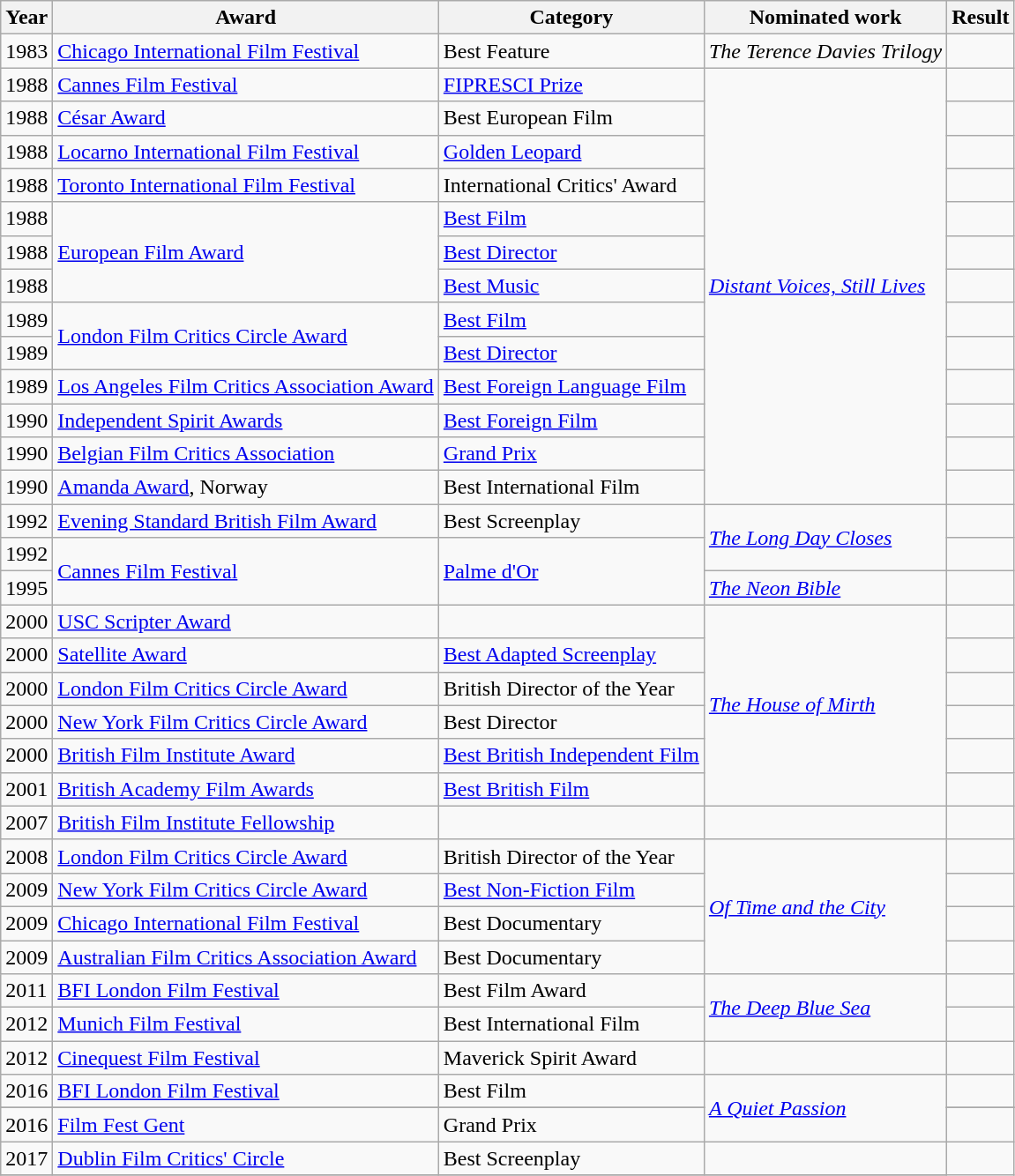<table class="wikitable sortable">
<tr>
<th>Year</th>
<th>Award</th>
<th>Category</th>
<th>Nominated work</th>
<th>Result</th>
</tr>
<tr>
<td>1983</td>
<td><a href='#'>Chicago International Film Festival</a></td>
<td>Best Feature</td>
<td><em>The Terence Davies Trilogy</em></td>
<td></td>
</tr>
<tr>
<td>1988</td>
<td><a href='#'>Cannes Film Festival</a></td>
<td><a href='#'>FIPRESCI Prize</a></td>
<td rowspan=13><em><a href='#'>Distant Voices, Still Lives</a></em></td>
<td></td>
</tr>
<tr>
<td>1988</td>
<td><a href='#'>César Award</a></td>
<td>Best European Film</td>
<td></td>
</tr>
<tr>
<td>1988</td>
<td><a href='#'>Locarno International Film Festival</a></td>
<td><a href='#'>Golden Leopard</a></td>
<td></td>
</tr>
<tr>
<td>1988</td>
<td><a href='#'>Toronto International Film Festival</a></td>
<td>International Critics' Award</td>
<td></td>
</tr>
<tr>
<td>1988</td>
<td rowspan=3><a href='#'>European Film Award</a></td>
<td><a href='#'>Best Film</a></td>
<td></td>
</tr>
<tr>
<td>1988</td>
<td><a href='#'>Best Director</a></td>
<td></td>
</tr>
<tr>
<td>1988</td>
<td><a href='#'>Best Music</a></td>
<td></td>
</tr>
<tr>
<td>1989</td>
<td rowspan=2><a href='#'>London Film Critics Circle Award</a></td>
<td><a href='#'>Best Film</a></td>
<td></td>
</tr>
<tr>
<td>1989</td>
<td><a href='#'>Best Director</a></td>
<td></td>
</tr>
<tr>
<td>1989</td>
<td><a href='#'>Los Angeles Film Critics Association Award</a></td>
<td><a href='#'>Best Foreign Language Film</a></td>
<td></td>
</tr>
<tr>
<td>1990</td>
<td><a href='#'>Independent Spirit Awards</a></td>
<td><a href='#'>Best Foreign Film</a></td>
<td></td>
</tr>
<tr>
<td>1990</td>
<td><a href='#'>Belgian Film Critics Association</a></td>
<td><a href='#'>Grand Prix</a></td>
<td></td>
</tr>
<tr>
<td>1990</td>
<td><a href='#'>Amanda Award</a>, Norway</td>
<td>Best International Film</td>
<td></td>
</tr>
<tr>
<td>1992</td>
<td><a href='#'>Evening Standard British Film Award</a></td>
<td>Best Screenplay</td>
<td rowspan=2><em><a href='#'>The Long Day Closes</a></em></td>
<td></td>
</tr>
<tr>
<td>1992</td>
<td rowspan=2><a href='#'>Cannes Film Festival</a></td>
<td rowspan=2><a href='#'>Palme d'Or</a></td>
<td></td>
</tr>
<tr>
<td>1995</td>
<td><em><a href='#'>The Neon Bible</a></em></td>
<td></td>
</tr>
<tr>
<td>2000</td>
<td><a href='#'>USC Scripter Award</a></td>
<td></td>
<td rowspan=6><em><a href='#'>The House of Mirth</a></em></td>
<td></td>
</tr>
<tr>
<td>2000</td>
<td><a href='#'>Satellite Award</a></td>
<td><a href='#'>Best Adapted Screenplay</a></td>
<td></td>
</tr>
<tr>
<td>2000</td>
<td><a href='#'>London Film Critics Circle Award</a></td>
<td>British Director of the Year</td>
<td></td>
</tr>
<tr>
<td>2000</td>
<td><a href='#'>New York Film Critics Circle Award</a></td>
<td>Best Director</td>
<td></td>
</tr>
<tr>
<td>2000</td>
<td><a href='#'>British Film Institute Award</a></td>
<td><a href='#'>Best British Independent Film</a></td>
<td></td>
</tr>
<tr>
<td>2001</td>
<td><a href='#'>British Academy Film Awards</a></td>
<td><a href='#'>Best British Film</a></td>
<td></td>
</tr>
<tr>
<td>2007</td>
<td><a href='#'>British Film Institute Fellowship</a></td>
<td></td>
<td></td>
<td></td>
</tr>
<tr>
<td>2008</td>
<td><a href='#'>London Film Critics Circle Award</a></td>
<td>British Director of the Year</td>
<td rowspan=4><em><a href='#'>Of Time and the City</a></em></td>
<td></td>
</tr>
<tr>
<td>2009</td>
<td><a href='#'>New York Film Critics Circle Award</a></td>
<td><a href='#'>Best Non-Fiction Film</a></td>
<td></td>
</tr>
<tr>
<td>2009</td>
<td><a href='#'>Chicago International Film Festival</a></td>
<td>Best Documentary</td>
<td></td>
</tr>
<tr>
<td>2009</td>
<td><a href='#'>Australian Film Critics Association Award</a></td>
<td>Best Documentary</td>
<td></td>
</tr>
<tr>
<td>2011</td>
<td><a href='#'>BFI London Film Festival</a></td>
<td>Best Film Award</td>
<td rowspan=2><em><a href='#'>The Deep Blue Sea</a></em></td>
<td></td>
</tr>
<tr>
<td>2012</td>
<td><a href='#'>Munich Film Festival</a></td>
<td>Best International Film</td>
<td></td>
</tr>
<tr>
<td>2012</td>
<td><a href='#'>Cinequest Film Festival</a></td>
<td>Maverick Spirit Award</td>
<td></td>
<td></td>
</tr>
<tr>
<td>2016</td>
<td><a href='#'>BFI London Film Festival</a></td>
<td>Best Film</td>
<td rowspan=3><em><a href='#'>A Quiet Passion</a></em></td>
<td></td>
</tr>
<tr>
</tr>
<tr>
<td>2016</td>
<td><a href='#'>Film Fest Gent</a></td>
<td>Grand Prix</td>
<td></td>
</tr>
<tr>
<td>2017</td>
<td><a href='#'>Dublin Film Critics' Circle</a></td>
<td>Best Screenplay</td>
<td></td>
</tr>
<tr>
</tr>
</table>
